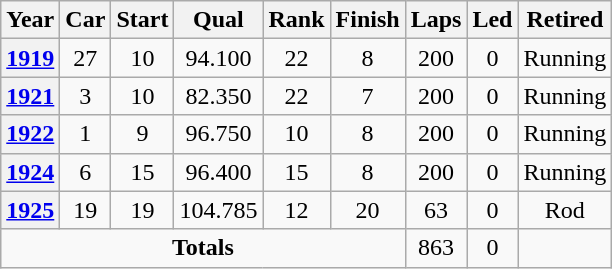<table class="wikitable" style="text-align:center">
<tr>
<th>Year</th>
<th>Car</th>
<th>Start</th>
<th>Qual</th>
<th>Rank</th>
<th>Finish</th>
<th>Laps</th>
<th>Led</th>
<th>Retired</th>
</tr>
<tr>
<th><a href='#'>1919</a></th>
<td>27</td>
<td>10</td>
<td>94.100</td>
<td>22</td>
<td>8</td>
<td>200</td>
<td>0</td>
<td>Running</td>
</tr>
<tr>
<th><a href='#'>1921</a></th>
<td>3</td>
<td>10</td>
<td>82.350</td>
<td>22</td>
<td>7</td>
<td>200</td>
<td>0</td>
<td>Running</td>
</tr>
<tr>
<th><a href='#'>1922</a></th>
<td>1</td>
<td>9</td>
<td>96.750</td>
<td>10</td>
<td>8</td>
<td>200</td>
<td>0</td>
<td>Running</td>
</tr>
<tr>
<th><a href='#'>1924</a></th>
<td>6</td>
<td>15</td>
<td>96.400</td>
<td>15</td>
<td>8</td>
<td>200</td>
<td>0</td>
<td>Running</td>
</tr>
<tr>
<th><a href='#'>1925</a></th>
<td>19</td>
<td>19</td>
<td>104.785</td>
<td>12</td>
<td>20</td>
<td>63</td>
<td>0</td>
<td>Rod</td>
</tr>
<tr>
<td colspan=6><strong>Totals</strong></td>
<td>863</td>
<td>0</td>
<td></td>
</tr>
</table>
